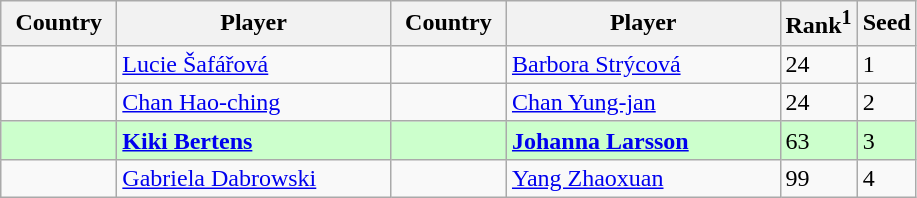<table class="sortable wikitable">
<tr>
<th width="70">Country</th>
<th width="175">Player</th>
<th width="70">Country</th>
<th width="175">Player</th>
<th>Rank<sup>1</sup></th>
<th>Seed</th>
</tr>
<tr>
<td></td>
<td><a href='#'>Lucie Šafářová</a></td>
<td></td>
<td><a href='#'>Barbora Strýcová</a></td>
<td>24</td>
<td>1</td>
</tr>
<tr>
<td></td>
<td><a href='#'>Chan Hao-ching</a></td>
<td></td>
<td><a href='#'>Chan Yung-jan</a></td>
<td>24</td>
<td>2</td>
</tr>
<tr style="background:#cfc;">
<td></td>
<td><strong><a href='#'>Kiki Bertens</a></strong></td>
<td></td>
<td><strong><a href='#'>Johanna Larsson</a></strong></td>
<td>63</td>
<td>3</td>
</tr>
<tr>
<td></td>
<td><a href='#'>Gabriela Dabrowski</a></td>
<td></td>
<td><a href='#'>Yang Zhaoxuan</a></td>
<td>99</td>
<td>4</td>
</tr>
</table>
